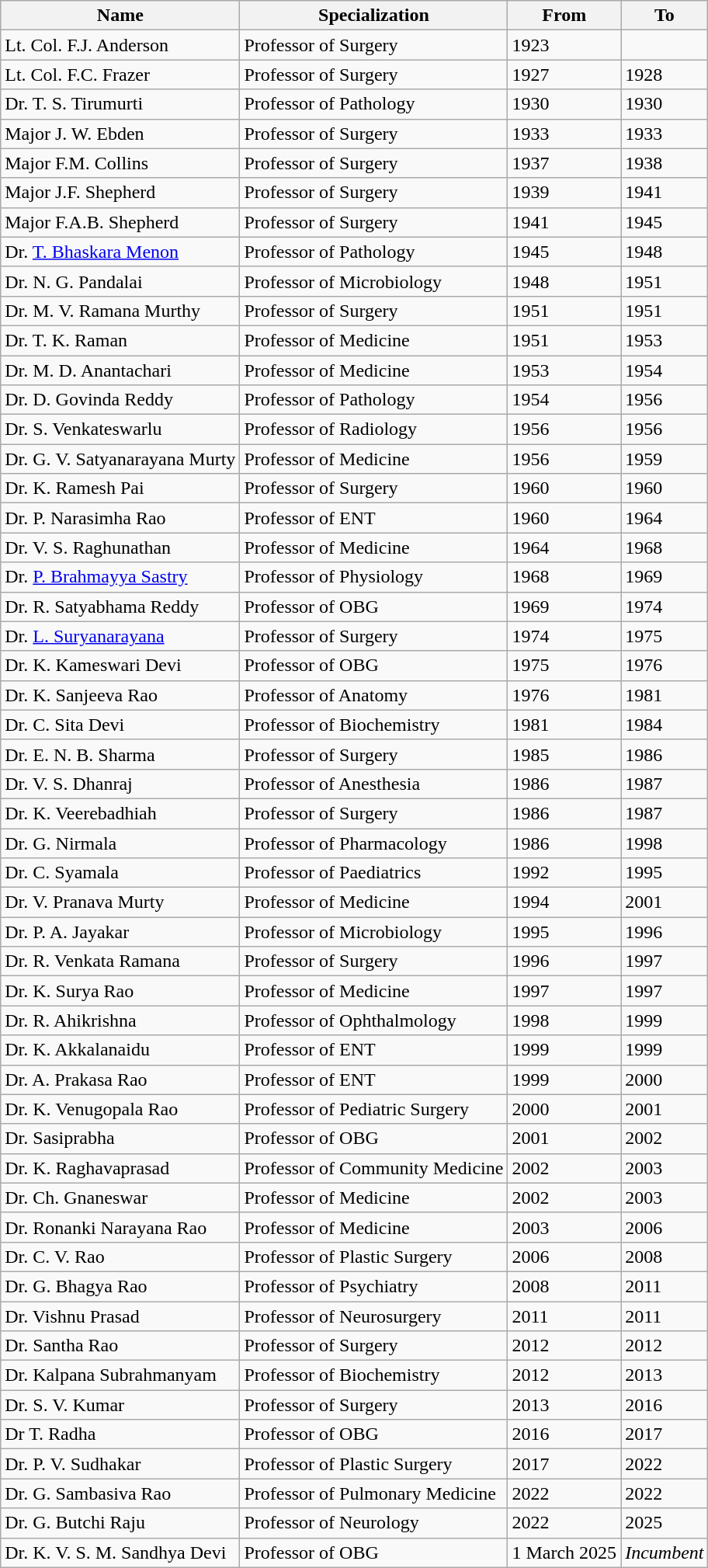<table class="wikitable sortable">
<tr>
<th>Name</th>
<th>Specialization</th>
<th>From</th>
<th>To</th>
</tr>
<tr>
<td>Lt. Col. F.J. Anderson</td>
<td>Professor of Surgery</td>
<td>1923</td>
<td></td>
</tr>
<tr>
<td>Lt. Col. F.C. Frazer</td>
<td>Professor of Surgery</td>
<td>1927</td>
<td>1928</td>
</tr>
<tr>
<td>Dr. T. S. Tirumurti</td>
<td>Professor of Pathology</td>
<td>1930</td>
<td>1930</td>
</tr>
<tr>
<td>Major J. W. Ebden</td>
<td>Professor of Surgery</td>
<td>1933</td>
<td>1933</td>
</tr>
<tr>
<td>Major F.M. Collins</td>
<td>Professor of Surgery</td>
<td>1937</td>
<td>1938</td>
</tr>
<tr>
<td>Major J.F. Shepherd</td>
<td>Professor of Surgery</td>
<td>1939</td>
<td>1941</td>
</tr>
<tr>
<td>Major F.A.B. Shepherd</td>
<td>Professor of Surgery</td>
<td>1941</td>
<td>1945</td>
</tr>
<tr>
<td>Dr. <a href='#'>T. Bhaskara Menon</a></td>
<td>Professor of Pathology</td>
<td>1945</td>
<td>1948</td>
</tr>
<tr>
<td>Dr. N. G. Pandalai</td>
<td>Professor of Microbiology</td>
<td>1948</td>
<td>1951</td>
</tr>
<tr>
<td>Dr. M. V. Ramana Murthy</td>
<td>Professor of Surgery</td>
<td>1951</td>
<td>1951</td>
</tr>
<tr>
<td>Dr. T. K. Raman</td>
<td>Professor of Medicine</td>
<td>1951</td>
<td>1953</td>
</tr>
<tr>
<td>Dr. M. D. Anantachari</td>
<td>Professor of Medicine</td>
<td>1953</td>
<td>1954</td>
</tr>
<tr>
<td>Dr. D. Govinda Reddy</td>
<td>Professor of Pathology</td>
<td>1954</td>
<td>1956</td>
</tr>
<tr>
<td>Dr. S. Venkateswarlu</td>
<td>Professor of Radiology</td>
<td>1956</td>
<td>1956</td>
</tr>
<tr>
<td>Dr. G. V. Satyanarayana Murty</td>
<td>Professor of Medicine</td>
<td>1956</td>
<td>1959</td>
</tr>
<tr>
<td>Dr. K. Ramesh Pai</td>
<td>Professor of Surgery</td>
<td>1960</td>
<td>1960</td>
</tr>
<tr>
<td>Dr. P. Narasimha Rao</td>
<td>Professor of ENT</td>
<td>1960</td>
<td>1964</td>
</tr>
<tr>
<td>Dr. V. S. Raghunathan</td>
<td>Professor of Medicine</td>
<td>1964</td>
<td>1968</td>
</tr>
<tr>
<td>Dr. <a href='#'>P. Brahmayya Sastry</a></td>
<td>Professor of Physiology</td>
<td>1968</td>
<td>1969</td>
</tr>
<tr>
<td>Dr. R. Satyabhama Reddy</td>
<td>Professor of OBG</td>
<td>1969</td>
<td>1974</td>
</tr>
<tr>
<td>Dr. <a href='#'>L. Suryanarayana</a></td>
<td>Professor of Surgery</td>
<td>1974</td>
<td>1975</td>
</tr>
<tr>
<td>Dr. K. Kameswari Devi</td>
<td>Professor of OBG</td>
<td>1975</td>
<td>1976</td>
</tr>
<tr>
<td>Dr. K. Sanjeeva Rao</td>
<td>Professor of Anatomy</td>
<td>1976</td>
<td>1981</td>
</tr>
<tr>
<td>Dr. C. Sita Devi</td>
<td>Professor of Biochemistry</td>
<td>1981</td>
<td>1984</td>
</tr>
<tr>
<td>Dr. E. N. B. Sharma</td>
<td>Professor of Surgery</td>
<td>1985</td>
<td>1986</td>
</tr>
<tr>
<td>Dr. V. S. Dhanraj</td>
<td>Professor of Anesthesia</td>
<td>1986</td>
<td>1987</td>
</tr>
<tr>
<td>Dr. K. Veerebadhiah</td>
<td>Professor of Surgery</td>
<td>1986</td>
<td>1987</td>
</tr>
<tr>
<td>Dr. G. Nirmala</td>
<td>Professor of Pharmacology</td>
<td>1986</td>
<td>1998</td>
</tr>
<tr>
<td>Dr. C. Syamala</td>
<td>Professor of Paediatrics</td>
<td>1992</td>
<td>1995</td>
</tr>
<tr>
<td>Dr. V. Pranava Murty</td>
<td>Professor of Medicine</td>
<td>1994</td>
<td>2001</td>
</tr>
<tr>
<td>Dr. P. A. Jayakar</td>
<td>Professor of Microbiology</td>
<td>1995</td>
<td>1996</td>
</tr>
<tr>
<td>Dr. R. Venkata Ramana</td>
<td>Professor of Surgery</td>
<td>1996</td>
<td>1997</td>
</tr>
<tr>
<td>Dr. K. Surya Rao</td>
<td>Professor of Medicine</td>
<td>1997</td>
<td>1997</td>
</tr>
<tr>
<td>Dr. R. Ahikrishna</td>
<td>Professor of Ophthalmology</td>
<td>1998</td>
<td>1999</td>
</tr>
<tr>
<td>Dr. K. Akkalanaidu</td>
<td>Professor of ENT</td>
<td>1999</td>
<td>1999</td>
</tr>
<tr>
<td>Dr. A. Prakasa Rao</td>
<td>Professor of ENT</td>
<td>1999</td>
<td>2000</td>
</tr>
<tr>
<td>Dr. K. Venugopala Rao</td>
<td>Professor of Pediatric Surgery</td>
<td>2000</td>
<td>2001</td>
</tr>
<tr>
<td>Dr. Sasiprabha</td>
<td>Professor of OBG</td>
<td>2001</td>
<td>2002</td>
</tr>
<tr>
<td>Dr. K. Raghavaprasad</td>
<td>Professor of Community Medicine</td>
<td>2002</td>
<td>2003</td>
</tr>
<tr>
<td>Dr. Ch. Gnaneswar</td>
<td>Professor of Medicine</td>
<td>2002</td>
<td>2003</td>
</tr>
<tr>
<td>Dr. Ronanki Narayana Rao</td>
<td>Professor of Medicine</td>
<td>2003</td>
<td>2006</td>
</tr>
<tr>
<td>Dr. C. V. Rao</td>
<td>Professor of Plastic Surgery</td>
<td>2006</td>
<td>2008</td>
</tr>
<tr>
<td>Dr. G. Bhagya Rao</td>
<td>Professor of Psychiatry</td>
<td>2008</td>
<td>2011</td>
</tr>
<tr>
<td>Dr. Vishnu Prasad</td>
<td>Professor of Neurosurgery</td>
<td>2011</td>
<td>2011</td>
</tr>
<tr>
<td>Dr. Santha Rao</td>
<td>Professor of Surgery</td>
<td>2012</td>
<td>2012</td>
</tr>
<tr>
<td>Dr. Kalpana Subrahmanyam</td>
<td>Professor of Biochemistry</td>
<td>2012</td>
<td>2013</td>
</tr>
<tr>
<td>Dr. S. V. Kumar</td>
<td>Professor of Surgery</td>
<td>2013</td>
<td>2016</td>
</tr>
<tr>
<td>Dr T. Radha</td>
<td>Professor of OBG</td>
<td>2016</td>
<td>2017</td>
</tr>
<tr>
<td>Dr. P. V. Sudhakar</td>
<td>Professor of Plastic Surgery</td>
<td>2017</td>
<td>2022</td>
</tr>
<tr>
<td>Dr. G. Sambasiva Rao</td>
<td>Professor of Pulmonary Medicine</td>
<td>2022</td>
<td>2022</td>
</tr>
<tr>
<td>Dr. G. Butchi Raju</td>
<td>Professor of Neurology</td>
<td>2022</td>
<td>2025</td>
</tr>
<tr>
<td>Dr. K. V. S. M. Sandhya Devi</td>
<td>Professor of OBG</td>
<td>1 March 2025</td>
<td><em>Incumbent</em></td>
</tr>
</table>
